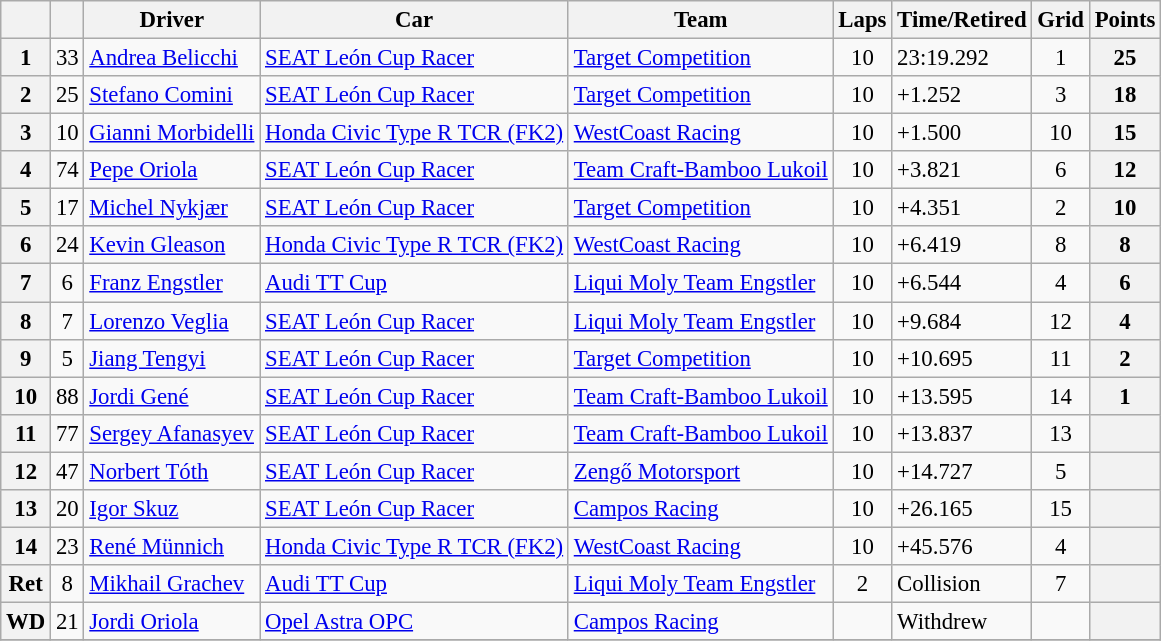<table class="wikitable sortable" style="font-size:95%">
<tr>
<th></th>
<th></th>
<th>Driver</th>
<th>Car</th>
<th>Team</th>
<th>Laps</th>
<th>Time/Retired</th>
<th>Grid</th>
<th>Points</th>
</tr>
<tr>
<th>1</th>
<td align=center>33</td>
<td> <a href='#'>Andrea Belicchi</a></td>
<td><a href='#'>SEAT León Cup Racer</a></td>
<td> <a href='#'>Target Competition</a></td>
<td align=center>10</td>
<td>23:19.292</td>
<td align=center>1</td>
<th>25</th>
</tr>
<tr>
<th>2</th>
<td align=center>25</td>
<td> <a href='#'>Stefano Comini</a></td>
<td><a href='#'>SEAT León Cup Racer</a></td>
<td> <a href='#'>Target Competition</a></td>
<td align=center>10</td>
<td>+1.252</td>
<td align=center>3</td>
<th>18</th>
</tr>
<tr>
<th>3</th>
<td align=center>10</td>
<td> <a href='#'>Gianni Morbidelli</a></td>
<td><a href='#'>Honda Civic Type R TCR (FK2)</a></td>
<td> <a href='#'>WestCoast Racing</a></td>
<td align=center>10</td>
<td>+1.500</td>
<td align=center>10</td>
<th>15</th>
</tr>
<tr>
<th>4</th>
<td align=center>74</td>
<td> <a href='#'>Pepe Oriola</a></td>
<td><a href='#'>SEAT León Cup Racer</a></td>
<td> <a href='#'>Team Craft-Bamboo Lukoil</a></td>
<td align=center>10</td>
<td>+3.821</td>
<td align=center>6</td>
<th>12</th>
</tr>
<tr>
<th>5</th>
<td align=center>17</td>
<td> <a href='#'>Michel Nykjær</a></td>
<td><a href='#'>SEAT León Cup Racer</a></td>
<td> <a href='#'>Target Competition</a></td>
<td align=center>10</td>
<td>+4.351</td>
<td align=center>2</td>
<th>10</th>
</tr>
<tr>
<th>6</th>
<td align=center>24</td>
<td> <a href='#'>Kevin Gleason</a></td>
<td><a href='#'>Honda Civic Type R TCR (FK2)</a></td>
<td> <a href='#'>WestCoast Racing</a></td>
<td align=center>10</td>
<td>+6.419</td>
<td align=center>8</td>
<th>8</th>
</tr>
<tr>
<th>7</th>
<td align=center>6</td>
<td> <a href='#'>Franz Engstler</a></td>
<td><a href='#'>Audi TT Cup</a></td>
<td> <a href='#'>Liqui Moly Team Engstler</a></td>
<td align=center>10</td>
<td>+6.544</td>
<td align=center>4</td>
<th>6</th>
</tr>
<tr>
<th>8</th>
<td align=center>7</td>
<td> <a href='#'>Lorenzo Veglia</a></td>
<td><a href='#'>SEAT León Cup Racer</a></td>
<td> <a href='#'>Liqui Moly Team Engstler</a></td>
<td align=center>10</td>
<td>+9.684</td>
<td align=center>12</td>
<th>4</th>
</tr>
<tr>
<th>9</th>
<td align=center>5</td>
<td> <a href='#'>Jiang Tengyi</a></td>
<td><a href='#'>SEAT León Cup Racer</a></td>
<td> <a href='#'>Target Competition</a></td>
<td align=center>10</td>
<td>+10.695</td>
<td align=center>11</td>
<th>2</th>
</tr>
<tr>
<th>10</th>
<td align=center>88</td>
<td> <a href='#'>Jordi Gené</a></td>
<td><a href='#'>SEAT León Cup Racer</a></td>
<td> <a href='#'>Team Craft-Bamboo Lukoil</a></td>
<td align=center>10</td>
<td>+13.595</td>
<td align=center>14</td>
<th>1</th>
</tr>
<tr>
<th>11</th>
<td align=center>77</td>
<td> <a href='#'>Sergey Afanasyev</a></td>
<td><a href='#'>SEAT León Cup Racer</a></td>
<td> <a href='#'>Team Craft-Bamboo Lukoil</a></td>
<td align=center>10</td>
<td>+13.837</td>
<td align=center>13</td>
<th></th>
</tr>
<tr>
<th>12</th>
<td align=center>47</td>
<td> <a href='#'>Norbert Tóth</a></td>
<td><a href='#'>SEAT León Cup Racer</a></td>
<td> <a href='#'>Zengő Motorsport</a></td>
<td align=center>10</td>
<td>+14.727</td>
<td align=center>5</td>
<th></th>
</tr>
<tr>
<th>13</th>
<td align=center>20</td>
<td> <a href='#'>Igor Skuz</a></td>
<td><a href='#'>SEAT León Cup Racer</a></td>
<td> <a href='#'>Campos Racing</a></td>
<td align=center>10</td>
<td>+26.165</td>
<td align=center>15</td>
<th></th>
</tr>
<tr>
<th>14</th>
<td align=center>23</td>
<td> <a href='#'>René Münnich</a></td>
<td><a href='#'>Honda Civic Type R TCR (FK2)</a></td>
<td> <a href='#'>WestCoast Racing</a></td>
<td align=center>10</td>
<td>+45.576</td>
<td align=center>4</td>
<th></th>
</tr>
<tr>
<th>Ret</th>
<td align=center>8</td>
<td> <a href='#'>Mikhail Grachev</a></td>
<td><a href='#'>Audi TT Cup</a></td>
<td> <a href='#'>Liqui Moly Team Engstler</a></td>
<td align=center>2</td>
<td>Collision</td>
<td align=center>7</td>
<th></th>
</tr>
<tr>
<th>WD</th>
<td align=center>21</td>
<td> <a href='#'>Jordi Oriola</a></td>
<td><a href='#'>Opel Astra OPC</a></td>
<td> <a href='#'>Campos Racing</a></td>
<td align=center></td>
<td>Withdrew</td>
<td align=center></td>
<th></th>
</tr>
<tr>
</tr>
</table>
